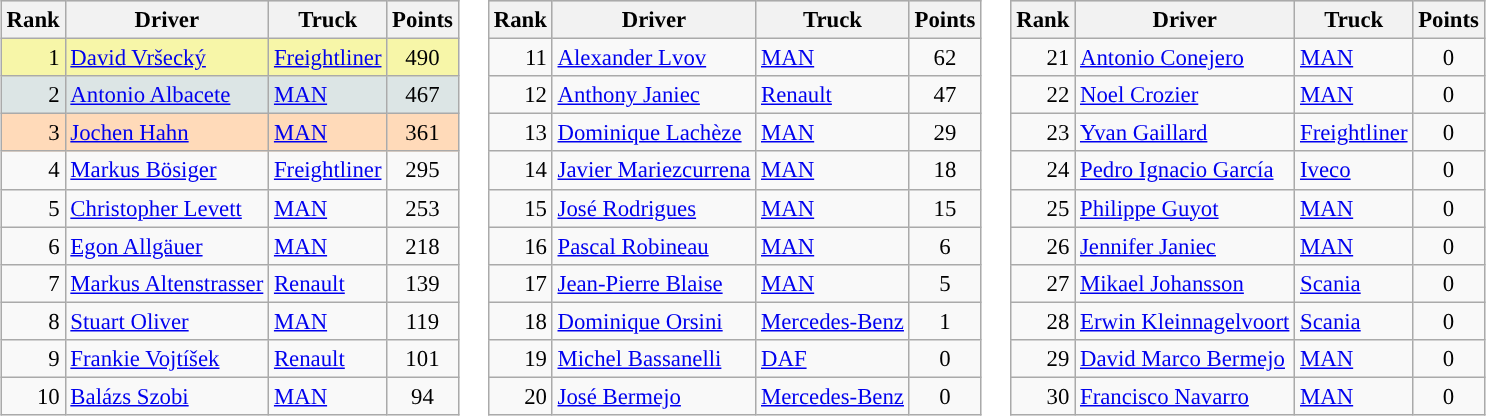<table>
<tr valign="top">
<td><br><table class="wikitable" style=" font-size:95%;">
<tr style="background:#CCCCCC;">
<th>Rank</th>
<th>Driver</th>
<th>Truck</th>
<th>Points</th>
</tr>
<tr style="background:#F7F6A8;">
<td align="right">1</td>
<td> <a href='#'>David Vršecký</a></td>
<td><a href='#'>Freightliner</a></td>
<td align="center">490</td>
</tr>
<tr style="background:#DCE5E5;">
<td align="right">2</td>
<td> <a href='#'>Antonio Albacete</a></td>
<td><a href='#'>MAN</a></td>
<td align="center">467</td>
</tr>
<tr style="background:#FFDAB9;">
<td align="right">3</td>
<td> <a href='#'>Jochen Hahn</a></td>
<td><a href='#'>MAN</a></td>
<td align="center">361</td>
</tr>
<tr>
<td align="right">4</td>
<td> <a href='#'>Markus Bösiger</a></td>
<td><a href='#'>Freightliner</a></td>
<td align="center">295</td>
</tr>
<tr>
<td align="right">5</td>
<td> <a href='#'>Christopher Levett</a></td>
<td><a href='#'>MAN</a></td>
<td align="center">253</td>
</tr>
<tr>
<td align="right">6</td>
<td> <a href='#'>Egon Allgäuer</a></td>
<td><a href='#'>MAN</a></td>
<td align="center">218</td>
</tr>
<tr>
<td align="right">7</td>
<td> <a href='#'>Markus Altenstrasser</a></td>
<td><a href='#'>Renault</a></td>
<td align="center">139</td>
</tr>
<tr>
<td align="right">8</td>
<td> <a href='#'>Stuart Oliver</a></td>
<td><a href='#'>MAN</a></td>
<td align="center">119</td>
</tr>
<tr>
<td align="right">9</td>
<td> <a href='#'>Frankie Vojtíšek</a></td>
<td><a href='#'>Renault</a></td>
<td align="center">101</td>
</tr>
<tr>
<td align="right">10</td>
<td> <a href='#'>Balázs Szobi</a></td>
<td><a href='#'>MAN</a></td>
<td align="center">94</td>
</tr>
</table>
</td>
<td><br><table class="wikitable" style=" font-size:95%;">
<tr style="background:#CCCCCC;">
<th>Rank</th>
<th>Driver</th>
<th>Truck</th>
<th>Points</th>
</tr>
<tr>
<td align="right">11</td>
<td> <a href='#'>Alexander Lvov</a></td>
<td><a href='#'>MAN</a></td>
<td align="center">62</td>
</tr>
<tr>
<td align="right">12</td>
<td> <a href='#'>Anthony Janiec</a></td>
<td><a href='#'>Renault</a></td>
<td align="center">47</td>
</tr>
<tr>
<td align="right">13</td>
<td> <a href='#'>Dominique Lachèze</a></td>
<td><a href='#'>MAN</a></td>
<td align="center">29</td>
</tr>
<tr>
<td align="right">14</td>
<td> <a href='#'>Javier Mariezcurrena</a></td>
<td><a href='#'>MAN</a></td>
<td align="center">18</td>
</tr>
<tr>
<td align="right">15</td>
<td> <a href='#'>José Rodrigues</a></td>
<td><a href='#'>MAN</a></td>
<td align="center">15</td>
</tr>
<tr>
<td align="right">16</td>
<td> <a href='#'>Pascal Robineau</a></td>
<td><a href='#'>MAN</a></td>
<td align="center">6</td>
</tr>
<tr>
<td align="right">17</td>
<td> <a href='#'>Jean-Pierre Blaise</a></td>
<td><a href='#'>MAN</a></td>
<td align="center">5</td>
</tr>
<tr>
<td align="right">18</td>
<td> <a href='#'>Dominique Orsini</a></td>
<td><a href='#'>Mercedes-Benz</a></td>
<td align="center">1</td>
</tr>
<tr>
<td align="right">19</td>
<td> <a href='#'>Michel Bassanelli</a></td>
<td><a href='#'>DAF</a></td>
<td align="center">0</td>
</tr>
<tr>
<td align="right">20</td>
<td> <a href='#'>José Bermejo</a></td>
<td><a href='#'>Mercedes-Benz</a></td>
<td align="center">0</td>
</tr>
</table>
</td>
<td><br><table class="wikitable" style=" font-size:95%;">
<tr style="background:#CCCCCC;">
<th>Rank</th>
<th>Driver</th>
<th>Truck</th>
<th>Points</th>
</tr>
<tr>
<td align="right">21</td>
<td> <a href='#'>Antonio Conejero</a></td>
<td><a href='#'>MAN</a></td>
<td align="center">0</td>
</tr>
<tr>
<td align="right">22</td>
<td> <a href='#'>Noel Crozier</a></td>
<td><a href='#'>MAN</a></td>
<td align="center">0</td>
</tr>
<tr>
<td align="right">23</td>
<td> <a href='#'>Yvan Gaillard</a></td>
<td><a href='#'>Freightliner</a></td>
<td align="center">0</td>
</tr>
<tr>
<td align="right">24</td>
<td> <a href='#'>Pedro Ignacio García</a></td>
<td><a href='#'>Iveco</a></td>
<td align="center">0</td>
</tr>
<tr>
<td align="right">25</td>
<td> <a href='#'>Philippe Guyot</a></td>
<td><a href='#'>MAN</a></td>
<td align="center">0</td>
</tr>
<tr>
<td align="right">26</td>
<td> <a href='#'>Jennifer Janiec</a></td>
<td><a href='#'>MAN</a></td>
<td align="center">0</td>
</tr>
<tr>
<td align="right">27</td>
<td> <a href='#'>Mikael Johansson</a></td>
<td><a href='#'>Scania</a></td>
<td align="center">0</td>
</tr>
<tr>
<td align="right">28</td>
<td> <a href='#'>Erwin Kleinnagelvoort</a></td>
<td><a href='#'>Scania</a></td>
<td align="center">0</td>
</tr>
<tr>
<td align="right">29</td>
<td> <a href='#'>David Marco Bermejo</a></td>
<td><a href='#'>MAN</a></td>
<td align="center">0</td>
</tr>
<tr>
<td align="right">30</td>
<td> <a href='#'>Francisco Navarro</a></td>
<td><a href='#'>MAN</a></td>
<td align="center">0</td>
</tr>
</table>
</td>
</tr>
</table>
